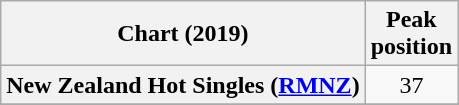<table class="wikitable sortable plainrowheaders" style="text-align:center">
<tr>
<th scope="col">Chart (2019)</th>
<th scope="col">Peak<br>position</th>
</tr>
<tr>
<th scope="row">New Zealand Hot Singles (<a href='#'>RMNZ</a>)</th>
<td>37</td>
</tr>
<tr>
</tr>
</table>
